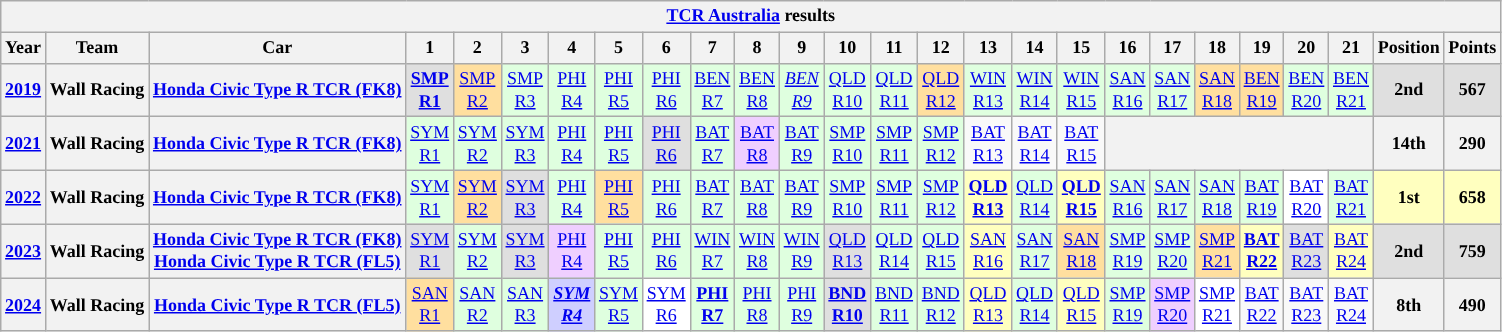<table class="wikitable" style="text-align:center; font-size:75%">
<tr>
<th colspan=45><a href='#'>TCR Australia</a> results</th>
</tr>
<tr>
<th>Year</th>
<th>Team</th>
<th>Car</th>
<th>1</th>
<th>2</th>
<th>3</th>
<th>4</th>
<th>5</th>
<th>6</th>
<th>7</th>
<th>8</th>
<th>9</th>
<th>10</th>
<th>11</th>
<th>12</th>
<th>13</th>
<th>14</th>
<th>15</th>
<th>16</th>
<th>17</th>
<th>18</th>
<th>19</th>
<th>20</th>
<th>21</th>
<th>Position</th>
<th>Points</th>
</tr>
<tr>
<th><a href='#'>2019</a></th>
<th>Wall Racing</th>
<th><a href='#'>Honda Civic Type R TCR (FK8)</a></th>
<td style="background:#dfdfdf"><strong><a href='#'>SMP<br>R1</a><br></strong></td>
<td style="background:#ffdf9f"><a href='#'>SMP<br>R2</a><br></td>
<td style="background:#dfffdf"><a href='#'>SMP<br>R3</a><br></td>
<td style="background:#dfffdf"><a href='#'>PHI<br>R4</a><br></td>
<td style="background:#dfffdf"><a href='#'>PHI<br>R5</a><br></td>
<td style="background:#dfffdf"><a href='#'>PHI<br>R6</a><br></td>
<td style="background:#dfffdf"><a href='#'>BEN<br>R7</a><br></td>
<td style="background:#dfffdf"><a href='#'>BEN<br>R8</a><br></td>
<td style="background:#dfffdf"><em><a href='#'>BEN<br>R9</a><br></em></td>
<td style="background:#dfffdf"><a href='#'>QLD<br>R10</a><br></td>
<td style="background:#dfffdf"><a href='#'>QLD<br>R11</a><br></td>
<td style="background:#ffdf9f"><a href='#'>QLD<br>R12</a><br></td>
<td style="background:#dfffdf"><a href='#'>WIN<br>R13</a><br></td>
<td style="background:#dfffdf"><a href='#'>WIN<br>R14</a><br></td>
<td style="background:#dfffdf"><a href='#'>WIN<br>R15</a><br></td>
<td style="background:#dfffdf"><a href='#'>SAN<br>R16</a><br></td>
<td style="background:#dfffdf"><a href='#'>SAN<br>R17</a><br></td>
<td style="background:#ffdf9f"><a href='#'>SAN<br>R18</a><br></td>
<td style="background:#ffdf9f"><a href='#'>BEN<br>R19</a><br></td>
<td style="background:#dfffdf"><a href='#'>BEN<br>R20</a><br></td>
<td style="background:#dfffdf"><a href='#'>BEN<br>R21</a><br></td>
<th style="background:#dfdfdf"><strong>2nd</strong></th>
<th style="background:#dfdfdf"><strong>567</strong></th>
</tr>
<tr>
<th><a href='#'>2021</a></th>
<th>Wall Racing</th>
<th><a href='#'>Honda Civic Type R TCR (FK8)</a></th>
<td style="background:#dfffdf"><a href='#'>SYM<br>R1</a><br></td>
<td style="background:#dfffdf"><a href='#'>SYM<br>R2</a><br></td>
<td style="background:#dfffdf"><a href='#'>SYM<br>R3</a><br></td>
<td style="background:#dfffdf"><a href='#'>PHI<br>R4</a><br></td>
<td style="background:#dfffdf"><a href='#'>PHI<br>R5</a><br></td>
<td style="background:#dfdfdf"><a href='#'>PHI<br>R6</a><br></td>
<td style="background:#dfffdf"><a href='#'>BAT<br>R7</a><br></td>
<td style="background:#efcfff"><a href='#'>BAT<br>R8</a><br></td>
<td style="background:#dfffdf"><a href='#'>BAT<br>R9</a><br></td>
<td style="background:#dfffdf"><a href='#'>SMP<br>R10</a><br></td>
<td style="background:#dfffdf"><a href='#'>SMP<br>R11</a><br></td>
<td style="background:#dfffdf"><a href='#'>SMP<br>R12</a><br></td>
<td><a href='#'>BAT<br>R13</a></td>
<td><a href='#'>BAT<br>R14</a></td>
<td><a href='#'>BAT<br>R15</a></td>
<th colspan=6></th>
<th>14th</th>
<th>290</th>
</tr>
<tr>
<th><a href='#'>2022</a></th>
<th>Wall Racing</th>
<th><a href='#'>Honda Civic Type R TCR (FK8)</a></th>
<td style="background:#dfffdf"><a href='#'>SYM<br>R1</a><br></td>
<td style="background:#ffdf9f"><a href='#'>SYM<br>R2</a><br></td>
<td style="background:#dfdfdf"><a href='#'>SYM<br>R3</a><br></td>
<td style="background:#dfffdf"><a href='#'>PHI<br>R4</a><br></td>
<td style="background:#ffdf9f"><a href='#'>PHI<br>R5</a><br></td>
<td style="background:#dfffdf"><a href='#'>PHI<br>R6</a><br></td>
<td style="background:#dfffdf"><a href='#'>BAT<br>R7</a><br></td>
<td style="background:#dfffdf"><a href='#'>BAT<br>R8</a><br></td>
<td style="background:#dfffdf"><a href='#'>BAT<br>R9</a><br></td>
<td style="background:#dfffdf"><a href='#'>SMP<br>R10</a><br></td>
<td style="background:#dfffdf"><a href='#'>SMP<br>R11</a><br></td>
<td style="background:#dfffdf"><a href='#'>SMP<br>R12</a><br></td>
<td style="background:#ffffbf"><strong><a href='#'>QLD<br>R13</a><br></strong></td>
<td style="background:#dfffdf"><a href='#'>QLD<br>R14</a><br></td>
<td style="background:#ffffbf"><strong><a href='#'>QLD<br>R15</a><br></strong></td>
<td style="background:#dfffdf"><a href='#'>SAN<br>R16</a><br></td>
<td style="background:#dfffdf"><a href='#'>SAN<br>R17</a><br></td>
<td style="background:#dfffdf"><a href='#'>SAN<br>R18</a><br></td>
<td style="background:#dfffdf"><a href='#'>BAT<br>R19</a><br></td>
<td style="background:#ffffff"><a href='#'>BAT<br>R20</a><br></td>
<td style="background:#dfffdf"><a href='#'>BAT<br>R21</a><br></td>
<th style="background:#ffffbf"><strong>1st</strong></th>
<th style="background:#ffffbf"><strong>658</strong></th>
</tr>
<tr>
<th><a href='#'>2023</a></th>
<th>Wall Racing</th>
<th><a href='#'>Honda Civic Type R TCR (FK8)</a><br><a href='#'>Honda Civic Type R TCR (FL5)</a></th>
<td style=background:#dfdfdf><a href='#'>SYM<br>R1</a><br></td>
<td style=background:#dfffdf><a href='#'>SYM<br>R2</a><br></td>
<td style=background:#dfdfdf><a href='#'>SYM<br>R3</a><br></td>
<td style=background:#efcfff><a href='#'>PHI<br>R4</a><br></td>
<td style=background:#dfffdf><a href='#'>PHI<br>R5</a><br></td>
<td style=background:#dfffdf><a href='#'>PHI<br>R6</a><br></td>
<td style=background:#dfffdf><a href='#'>WIN<br>R7</a><br></td>
<td style=background:#dfffdf><a href='#'>WIN<br>R8</a><br></td>
<td style=background:#dfffdf><a href='#'>WIN<br>R9</a><br></td>
<td style=background:#dfdfdf><a href='#'>QLD<br>R13</a><br></td>
<td style=background:#dfffdf><a href='#'>QLD<br>R14</a><br></td>
<td style=background:#dfffdf><a href='#'>QLD<br>R15</a><br></td>
<td style=background:#ffffbf><a href='#'>SAN<br>R16</a><br></td>
<td style=background:#dfffdf><a href='#'>SAN<br>R17</a><br></td>
<td style=background:#ffdf9f><a href='#'>SAN<br>R18</a><br></td>
<td style=background:#dfffdf><a href='#'>SMP<br>R19</a><br></td>
<td style=background:#dfffdf><a href='#'>SMP<br>R20</a><br></td>
<td style=background:#ffdf9f><a href='#'>SMP<br>R21</a><br></td>
<td style=background:#ffffbf><strong><a href='#'>BAT<br>R22</a><br></strong></td>
<td style=background:#dfdfdf><a href='#'>BAT<br>R23</a><br></td>
<td style=background:#ffffbf><a href='#'>BAT<br>R24</a><br></td>
<th style=background:#dfdfdf><strong>2nd</strong></th>
<th style=background:#dfdfdf><strong>759</strong></th>
</tr>
<tr>
<th><a href='#'>2024</a></th>
<th>Wall Racing</th>
<th><a href='#'>Honda Civic Type R TCR (FL5)</a></th>
<td style=background:#ffdf9f><a href='#'>SAN<br>R1</a><br></td>
<td style=background:#dfffdf><a href='#'>SAN<br>R2</a><br></td>
<td style=background:#dfffdf><a href='#'>SAN<br>R3</a><br></td>
<td style=background:#cfcfff><strong><em><a href='#'>SYM<br>R4</a><br></em></strong></td>
<td style=background:#dfffdf><a href='#'>SYM<br>R5</a><br></td>
<td style=background:#ffffff><a href='#'>SYM<br>R6</a><br></td>
<td style=background:#dfffdf><strong><a href='#'>PHI<br>R7</a><br></strong></td>
<td style=background:#dfffdf><a href='#'>PHI<br>R8</a><br></td>
<td style=background:#dfffdf><a href='#'>PHI<br>R9</a><br></td>
<td style=background:#dfdfdf><strong><a href='#'>BND<br>R10</a><br></strong></td>
<td style=background:#dfffdf><a href='#'>BND<br>R11</a><br></td>
<td style=background:#dfffdf><a href='#'>BND<br>R12</a><br></td>
<td style=background:#ffffbf><a href='#'>QLD<br>R13</a><br></td>
<td style=background:#dfffdf><a href='#'>QLD<br>R14</a><br></td>
<td style=background:#ffffbf><a href='#'>QLD<br>R15</a><br></td>
<td style=background:#dfffdf><a href='#'>SMP<br>R19</a><br></td>
<td style=background:#efcfff><a href='#'>SMP<br>R20</a><br></td>
<td style=background:#ffffff><a href='#'>SMP<br>R21</a><br></td>
<td><a href='#'>BAT<br>R22</a></td>
<td><a href='#'>BAT<br>R23</a></td>
<td><a href='#'>BAT<br>R24</a></td>
<th>8th</th>
<th>490</th>
</tr>
</table>
